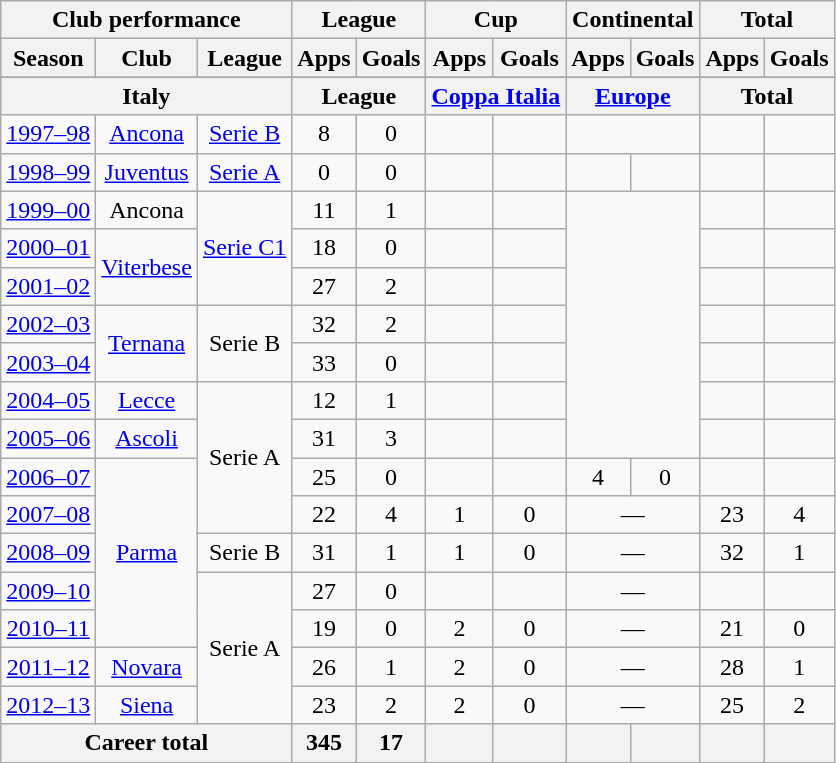<table class="wikitable" style="text-align:center">
<tr>
<th colspan=3>Club performance</th>
<th colspan=2>League</th>
<th colspan=2>Cup</th>
<th colspan=2>Continental</th>
<th colspan=2>Total</th>
</tr>
<tr>
<th>Season</th>
<th>Club</th>
<th>League</th>
<th>Apps</th>
<th>Goals</th>
<th>Apps</th>
<th>Goals</th>
<th>Apps</th>
<th>Goals</th>
<th>Apps</th>
<th>Goals</th>
</tr>
<tr>
</tr>
<tr>
<th colspan=3>Italy</th>
<th colspan=2>League</th>
<th colspan=2><a href='#'>Coppa Italia</a></th>
<th colspan=2><a href='#'>Europe</a></th>
<th colspan=2>Total</th>
</tr>
<tr>
<td><a href='#'>1997–98</a></td>
<td><a href='#'>Ancona</a></td>
<td><a href='#'>Serie B</a></td>
<td>8</td>
<td>0</td>
<td></td>
<td></td>
<td colspan=2></td>
<td></td>
<td></td>
</tr>
<tr>
<td><a href='#'>1998–99</a></td>
<td><a href='#'>Juventus</a></td>
<td><a href='#'>Serie A</a></td>
<td>0</td>
<td>0</td>
<td></td>
<td></td>
<td></td>
<td></td>
<td></td>
<td></td>
</tr>
<tr>
<td><a href='#'>1999–00</a></td>
<td>Ancona</td>
<td rowspan=3><a href='#'>Serie C1</a></td>
<td>11</td>
<td>1</td>
<td></td>
<td></td>
<td rowspan=7 colspan=2></td>
<td></td>
<td></td>
</tr>
<tr>
<td><a href='#'>2000–01</a></td>
<td rowspan=2><a href='#'>Viterbese</a></td>
<td>18</td>
<td>0</td>
<td></td>
<td></td>
<td></td>
<td></td>
</tr>
<tr>
<td><a href='#'>2001–02</a></td>
<td>27</td>
<td>2</td>
<td></td>
<td></td>
<td></td>
<td></td>
</tr>
<tr>
<td><a href='#'>2002–03</a></td>
<td rowspan=2><a href='#'>Ternana</a></td>
<td rowspan=2>Serie B</td>
<td>32</td>
<td>2</td>
<td></td>
<td></td>
<td></td>
<td></td>
</tr>
<tr>
<td><a href='#'>2003–04</a></td>
<td>33</td>
<td>0</td>
<td></td>
<td></td>
<td></td>
<td></td>
</tr>
<tr>
<td><a href='#'>2004–05</a></td>
<td><a href='#'>Lecce</a></td>
<td rowspan=4>Serie A</td>
<td>12</td>
<td>1</td>
<td></td>
<td></td>
<td></td>
<td></td>
</tr>
<tr>
<td><a href='#'>2005–06</a></td>
<td><a href='#'>Ascoli</a></td>
<td>31</td>
<td>3</td>
<td></td>
<td></td>
<td></td>
<td></td>
</tr>
<tr>
<td><a href='#'>2006–07</a></td>
<td rowspan=5><a href='#'>Parma</a></td>
<td>25</td>
<td>0</td>
<td></td>
<td></td>
<td>4</td>
<td>0</td>
<td></td>
<td></td>
</tr>
<tr>
<td><a href='#'>2007–08</a></td>
<td>22</td>
<td>4</td>
<td>1</td>
<td>0</td>
<td colspan=2>—</td>
<td>23</td>
<td>4</td>
</tr>
<tr>
<td><a href='#'>2008–09</a></td>
<td>Serie B</td>
<td>31</td>
<td>1</td>
<td>1</td>
<td>0</td>
<td colspan=2>—</td>
<td>32</td>
<td>1</td>
</tr>
<tr>
<td><a href='#'>2009–10</a></td>
<td rowspan=4>Serie A</td>
<td>27</td>
<td>0</td>
<td></td>
<td></td>
<td colspan=2>—</td>
<td></td>
<td></td>
</tr>
<tr>
<td><a href='#'>2010–11</a></td>
<td>19</td>
<td>0</td>
<td>2</td>
<td>0</td>
<td colspan=2>—</td>
<td>21</td>
<td>0</td>
</tr>
<tr>
<td><a href='#'>2011–12</a></td>
<td><a href='#'>Novara</a></td>
<td>26</td>
<td>1</td>
<td>2</td>
<td>0</td>
<td colspan=2>—</td>
<td>28</td>
<td>1</td>
</tr>
<tr>
<td><a href='#'>2012–13</a></td>
<td><a href='#'>Siena</a></td>
<td>23</td>
<td>2</td>
<td>2</td>
<td>0</td>
<td colspan=2>—</td>
<td>25</td>
<td>2</td>
</tr>
<tr>
<th colspan=3>Career total</th>
<th>345</th>
<th>17</th>
<th></th>
<th></th>
<th></th>
<th></th>
<th></th>
<th></th>
</tr>
</table>
